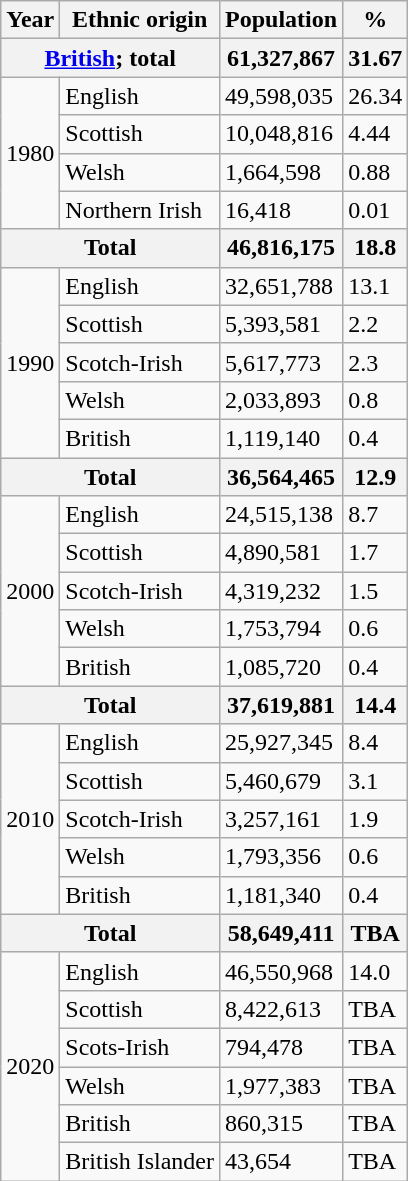<table class="wikitable" style="text-align:left">
<tr>
<th colspan="1">Year</th>
<th>Ethnic origin</th>
<th>Population</th>
<th>%</th>
</tr>
<tr>
<th colspan="2"><a href='#'>British</a>; total</th>
<th>61,327,867</th>
<th>31.67</th>
</tr>
<tr>
<td rowspan="4">1980</td>
<td>English</td>
<td>49,598,035</td>
<td>26.34</td>
</tr>
<tr>
<td>Scottish</td>
<td>10,048,816</td>
<td>4.44</td>
</tr>
<tr>
<td>Welsh</td>
<td>1,664,598</td>
<td>0.88</td>
</tr>
<tr>
<td>Northern Irish</td>
<td>16,418</td>
<td>0.01</td>
</tr>
<tr>
<th colspan="2">Total</th>
<th>46,816,175</th>
<th>18.8</th>
</tr>
<tr>
<td rowspan="5">1990</td>
<td>English</td>
<td>32,651,788</td>
<td>13.1</td>
</tr>
<tr>
<td>Scottish</td>
<td>5,393,581</td>
<td>2.2</td>
</tr>
<tr>
<td>Scotch-Irish</td>
<td>5,617,773</td>
<td>2.3</td>
</tr>
<tr>
<td>Welsh</td>
<td>2,033,893</td>
<td>0.8</td>
</tr>
<tr>
<td>British</td>
<td>1,119,140</td>
<td>0.4</td>
</tr>
<tr>
<th colspan="2">Total</th>
<th>36,564,465</th>
<th>12.9</th>
</tr>
<tr>
<td rowspan="5">2000</td>
<td>English</td>
<td>24,515,138</td>
<td>8.7</td>
</tr>
<tr>
<td>Scottish</td>
<td>4,890,581</td>
<td>1.7</td>
</tr>
<tr>
<td>Scotch-Irish</td>
<td>4,319,232</td>
<td>1.5</td>
</tr>
<tr>
<td>Welsh</td>
<td>1,753,794</td>
<td>0.6</td>
</tr>
<tr>
<td>British</td>
<td>1,085,720</td>
<td>0.4</td>
</tr>
<tr>
<th colspan="2">Total</th>
<th>37,619,881</th>
<th>14.4</th>
</tr>
<tr>
<td rowspan="5">2010</td>
<td>English</td>
<td>25,927,345</td>
<td>8.4</td>
</tr>
<tr>
<td>Scottish</td>
<td>5,460,679</td>
<td>3.1</td>
</tr>
<tr>
<td>Scotch-Irish</td>
<td>3,257,161</td>
<td>1.9</td>
</tr>
<tr>
<td>Welsh</td>
<td>1,793,356</td>
<td>0.6</td>
</tr>
<tr>
<td>British</td>
<td>1,181,340</td>
<td>0.4</td>
</tr>
<tr>
<th colspan="2">Total</th>
<th>58,649,411</th>
<th>TBA</th>
</tr>
<tr>
<td rowspan="6">2020</td>
<td>English</td>
<td>46,550,968</td>
<td>14.0</td>
</tr>
<tr>
<td>Scottish</td>
<td>8,422,613</td>
<td>TBA</td>
</tr>
<tr>
<td>Scots-Irish</td>
<td>794,478</td>
<td>TBA</td>
</tr>
<tr>
<td>Welsh</td>
<td>1,977,383</td>
<td>TBA</td>
</tr>
<tr>
<td>British</td>
<td>860,315</td>
<td>TBA</td>
</tr>
<tr>
<td>British Islander</td>
<td>43,654</td>
<td>TBA</td>
</tr>
</table>
